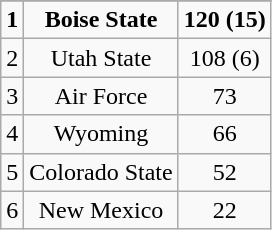<table class="wikitable" style="display: inline-table;">
<tr align="center">
</tr>
<tr align="center">
<td><strong>1</strong></td>
<td><strong>Boise State</strong></td>
<td><strong>120 (15)</strong></td>
</tr>
<tr align="center">
<td>2</td>
<td>Utah State</td>
<td>108 (6)</td>
</tr>
<tr align="center">
<td>3</td>
<td>Air Force</td>
<td>73</td>
</tr>
<tr align="center">
<td>4</td>
<td>Wyoming</td>
<td>66</td>
</tr>
<tr align="center">
<td>5</td>
<td>Colorado State</td>
<td>52</td>
</tr>
<tr align="center">
<td>6</td>
<td>New Mexico</td>
<td>22</td>
</tr>
</table>
